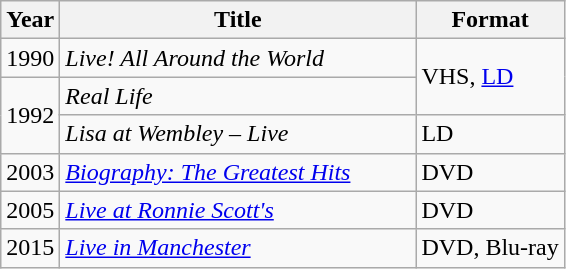<table class="wikitable">
<tr>
<th>Year</th>
<th style="width:230px;">Title</th>
<th>Format</th>
</tr>
<tr>
<td>1990</td>
<td><em>Live! All Around the World</em></td>
<td rowspan="2">VHS, <a href='#'>LD</a></td>
</tr>
<tr>
<td rowspan="2">1992</td>
<td><em>Real Life</em></td>
</tr>
<tr>
<td><em>Lisa at Wembley – Live</em></td>
<td>LD</td>
</tr>
<tr>
<td>2003</td>
<td><em><a href='#'>Biography: The Greatest Hits</a></em></td>
<td>DVD</td>
</tr>
<tr>
<td>2005</td>
<td><em><a href='#'>Live at Ronnie Scott's</a></em></td>
<td>DVD</td>
</tr>
<tr>
<td>2015</td>
<td><em><a href='#'>Live in Manchester</a></em></td>
<td>DVD, Blu-ray</td>
</tr>
</table>
